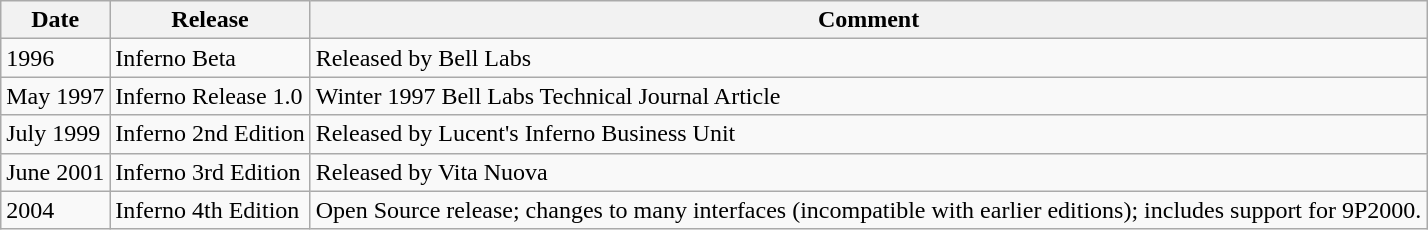<table class="wikitable">
<tr>
<th>Date</th>
<th>Release</th>
<th>Comment</th>
</tr>
<tr>
<td>1996</td>
<td>Inferno Beta</td>
<td>Released by Bell Labs</td>
</tr>
<tr>
<td>May 1997</td>
<td>Inferno Release 1.0</td>
<td>Winter 1997 Bell Labs Technical Journal Article</td>
</tr>
<tr>
<td>July 1999</td>
<td>Inferno 2nd Edition</td>
<td>Released by Lucent's Inferno Business Unit</td>
</tr>
<tr>
<td>June 2001</td>
<td>Inferno 3rd Edition</td>
<td>Released by Vita Nuova</td>
</tr>
<tr>
<td>2004</td>
<td>Inferno 4th Edition</td>
<td>Open Source release; changes to many interfaces (incompatible with earlier editions); includes support for 9P2000.</td>
</tr>
</table>
